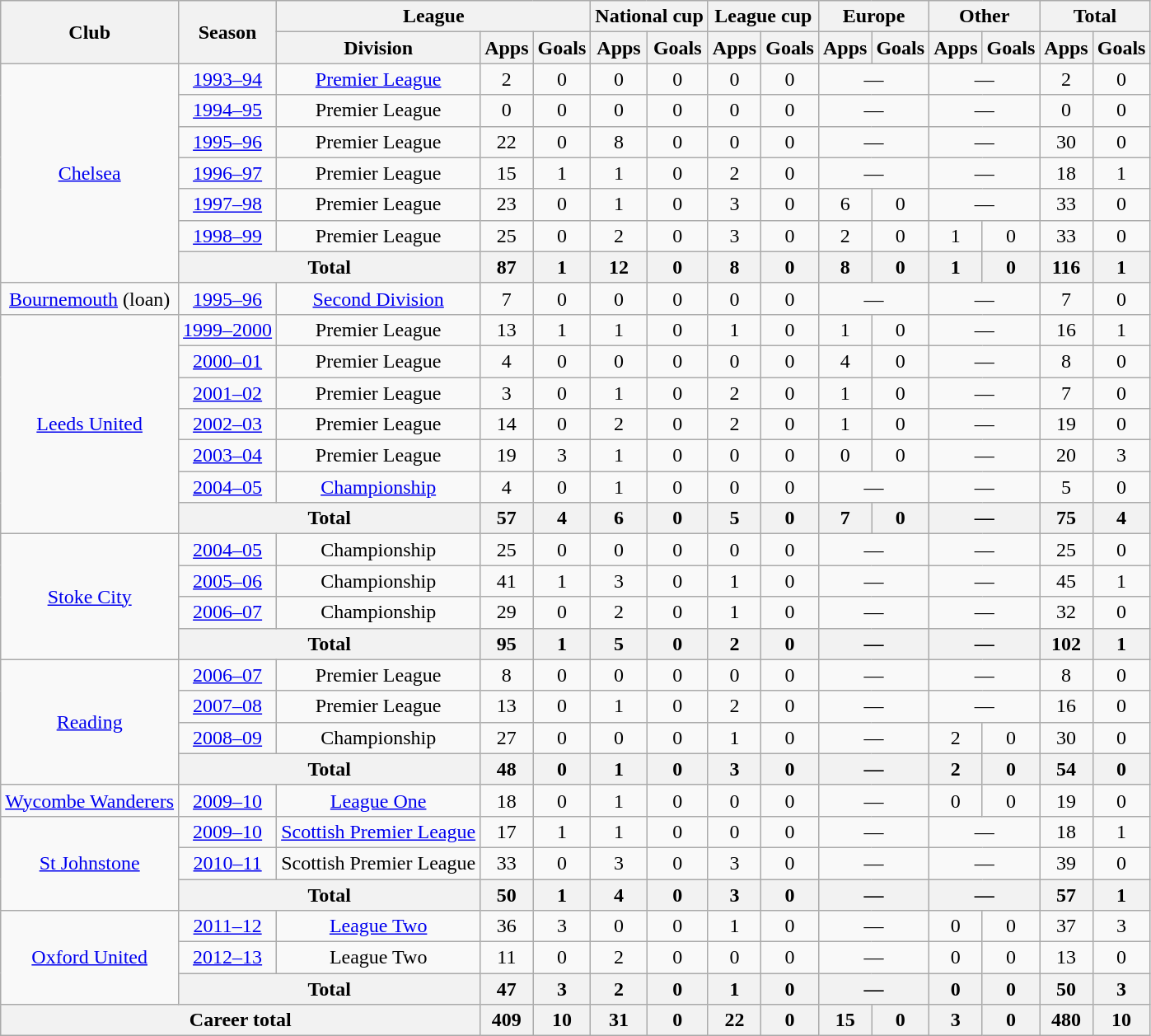<table class="wikitable" style="text-align:center">
<tr>
<th rowspan="2">Club</th>
<th rowspan="2">Season</th>
<th colspan="3">League</th>
<th colspan="2">National cup</th>
<th colspan="2">League cup</th>
<th colspan="2">Europe</th>
<th colspan="2">Other</th>
<th colspan="2">Total</th>
</tr>
<tr>
<th>Division</th>
<th>Apps</th>
<th>Goals</th>
<th>Apps</th>
<th>Goals</th>
<th>Apps</th>
<th>Goals</th>
<th>Apps</th>
<th>Goals</th>
<th>Apps</th>
<th>Goals</th>
<th>Apps</th>
<th>Goals</th>
</tr>
<tr>
<td rowspan="7"><a href='#'>Chelsea</a></td>
<td><a href='#'>1993–94</a></td>
<td><a href='#'>Premier League</a></td>
<td>2</td>
<td>0</td>
<td>0</td>
<td>0</td>
<td>0</td>
<td>0</td>
<td colspan="2">—</td>
<td colspan="2">—</td>
<td>2</td>
<td>0</td>
</tr>
<tr>
<td><a href='#'>1994–95</a></td>
<td>Premier League</td>
<td>0</td>
<td>0</td>
<td>0</td>
<td>0</td>
<td>0</td>
<td>0</td>
<td colspan="2">—</td>
<td colspan="2">—</td>
<td>0</td>
<td>0</td>
</tr>
<tr>
<td><a href='#'>1995–96</a></td>
<td>Premier League</td>
<td>22</td>
<td>0</td>
<td>8</td>
<td>0</td>
<td>0</td>
<td>0</td>
<td colspan="2">—</td>
<td colspan="2">—</td>
<td>30</td>
<td>0</td>
</tr>
<tr>
<td><a href='#'>1996–97</a></td>
<td>Premier League</td>
<td>15</td>
<td>1</td>
<td>1</td>
<td>0</td>
<td>2</td>
<td>0</td>
<td colspan="2">—</td>
<td colspan="2">—</td>
<td>18</td>
<td>1</td>
</tr>
<tr>
<td><a href='#'>1997–98</a></td>
<td>Premier League</td>
<td>23</td>
<td>0</td>
<td>1</td>
<td>0</td>
<td>3</td>
<td>0</td>
<td>6</td>
<td>0</td>
<td colspan="2">—</td>
<td>33</td>
<td>0</td>
</tr>
<tr>
<td><a href='#'>1998–99</a></td>
<td>Premier League</td>
<td>25</td>
<td>0</td>
<td>2</td>
<td>0</td>
<td>3</td>
<td>0</td>
<td>2</td>
<td>0</td>
<td>1</td>
<td>0</td>
<td>33</td>
<td>0</td>
</tr>
<tr>
<th colspan="2">Total</th>
<th>87</th>
<th>1</th>
<th>12</th>
<th>0</th>
<th>8</th>
<th>0</th>
<th>8</th>
<th>0</th>
<th>1</th>
<th>0</th>
<th>116</th>
<th>1</th>
</tr>
<tr>
<td><a href='#'>Bournemouth</a> (loan)</td>
<td><a href='#'>1995–96</a></td>
<td><a href='#'>Second Division</a></td>
<td>7</td>
<td>0</td>
<td>0</td>
<td>0</td>
<td>0</td>
<td>0</td>
<td colspan="2">—</td>
<td colspan="2">—</td>
<td>7</td>
<td>0</td>
</tr>
<tr>
<td rowspan="7"><a href='#'>Leeds United</a></td>
<td><a href='#'>1999–2000</a></td>
<td>Premier League</td>
<td>13</td>
<td>1</td>
<td>1</td>
<td>0</td>
<td>1</td>
<td>0</td>
<td>1</td>
<td>0</td>
<td colspan="2">—</td>
<td>16</td>
<td>1</td>
</tr>
<tr>
<td><a href='#'>2000–01</a></td>
<td>Premier League</td>
<td>4</td>
<td>0</td>
<td>0</td>
<td>0</td>
<td>0</td>
<td>0</td>
<td>4</td>
<td>0</td>
<td colspan="2">—</td>
<td>8</td>
<td>0</td>
</tr>
<tr>
<td><a href='#'>2001–02</a></td>
<td>Premier League</td>
<td>3</td>
<td>0</td>
<td>1</td>
<td>0</td>
<td>2</td>
<td>0</td>
<td>1</td>
<td>0</td>
<td colspan="2">—</td>
<td>7</td>
<td>0</td>
</tr>
<tr>
<td><a href='#'>2002–03</a></td>
<td>Premier League</td>
<td>14</td>
<td>0</td>
<td>2</td>
<td>0</td>
<td>2</td>
<td>0</td>
<td>1</td>
<td>0</td>
<td colspan="2">—</td>
<td>19</td>
<td>0</td>
</tr>
<tr>
<td><a href='#'>2003–04</a></td>
<td>Premier League</td>
<td>19</td>
<td>3</td>
<td>1</td>
<td>0</td>
<td>0</td>
<td>0</td>
<td>0</td>
<td>0</td>
<td colspan="2">—</td>
<td>20</td>
<td>3</td>
</tr>
<tr>
<td><a href='#'>2004–05</a></td>
<td><a href='#'>Championship</a></td>
<td>4</td>
<td>0</td>
<td>1</td>
<td>0</td>
<td>0</td>
<td>0</td>
<td colspan="2">—</td>
<td colspan="2">—</td>
<td>5</td>
<td>0</td>
</tr>
<tr>
<th colspan="2">Total</th>
<th>57</th>
<th>4</th>
<th>6</th>
<th>0</th>
<th>5</th>
<th>0</th>
<th>7</th>
<th>0</th>
<th colspan="2">—</th>
<th>75</th>
<th>4</th>
</tr>
<tr>
<td rowspan="4"><a href='#'>Stoke City</a></td>
<td><a href='#'>2004–05</a></td>
<td>Championship</td>
<td>25</td>
<td>0</td>
<td>0</td>
<td>0</td>
<td>0</td>
<td>0</td>
<td colspan="2">—</td>
<td colspan="2">—</td>
<td>25</td>
<td>0</td>
</tr>
<tr>
<td><a href='#'>2005–06</a></td>
<td>Championship</td>
<td>41</td>
<td>1</td>
<td>3</td>
<td>0</td>
<td>1</td>
<td>0</td>
<td colspan="2">—</td>
<td colspan="2">—</td>
<td>45</td>
<td>1</td>
</tr>
<tr>
<td><a href='#'>2006–07</a></td>
<td>Championship</td>
<td>29</td>
<td>0</td>
<td>2</td>
<td>0</td>
<td>1</td>
<td>0</td>
<td colspan="2">—</td>
<td colspan="2">—</td>
<td>32</td>
<td>0</td>
</tr>
<tr>
<th colspan="2">Total</th>
<th>95</th>
<th>1</th>
<th>5</th>
<th>0</th>
<th>2</th>
<th>0</th>
<th colspan="2">—</th>
<th colspan="2">—</th>
<th>102</th>
<th>1</th>
</tr>
<tr>
<td rowspan="4"><a href='#'>Reading</a></td>
<td><a href='#'>2006–07</a></td>
<td>Premier League</td>
<td>8</td>
<td>0</td>
<td>0</td>
<td>0</td>
<td>0</td>
<td>0</td>
<td colspan="2">—</td>
<td colspan="2">—</td>
<td>8</td>
<td>0</td>
</tr>
<tr>
<td><a href='#'>2007–08</a></td>
<td>Premier League</td>
<td>13</td>
<td>0</td>
<td>1</td>
<td>0</td>
<td>2</td>
<td>0</td>
<td colspan="2">—</td>
<td colspan="2">—</td>
<td>16</td>
<td>0</td>
</tr>
<tr>
<td><a href='#'>2008–09</a></td>
<td>Championship</td>
<td>27</td>
<td>0</td>
<td>0</td>
<td>0</td>
<td>1</td>
<td>0</td>
<td colspan="2">—</td>
<td>2</td>
<td>0</td>
<td>30</td>
<td>0</td>
</tr>
<tr>
<th colspan="2">Total</th>
<th>48</th>
<th>0</th>
<th>1</th>
<th>0</th>
<th>3</th>
<th>0</th>
<th colspan="2">—</th>
<th>2</th>
<th>0</th>
<th>54</th>
<th>0</th>
</tr>
<tr>
<td><a href='#'>Wycombe Wanderers</a></td>
<td><a href='#'>2009–10</a></td>
<td><a href='#'>League One</a></td>
<td>18</td>
<td>0</td>
<td>1</td>
<td>0</td>
<td>0</td>
<td>0</td>
<td colspan="2">—</td>
<td>0</td>
<td>0</td>
<td>19</td>
<td>0</td>
</tr>
<tr>
<td rowspan="3"><a href='#'>St Johnstone</a></td>
<td><a href='#'>2009–10</a></td>
<td><a href='#'>Scottish Premier League</a></td>
<td>17</td>
<td>1</td>
<td>1</td>
<td>0</td>
<td>0</td>
<td>0</td>
<td colspan="2">—</td>
<td colspan="2">—</td>
<td>18</td>
<td>1</td>
</tr>
<tr>
<td><a href='#'>2010–11</a></td>
<td>Scottish Premier League</td>
<td>33</td>
<td>0</td>
<td>3</td>
<td>0</td>
<td>3</td>
<td>0</td>
<td colspan="2">—</td>
<td colspan="2">—</td>
<td>39</td>
<td>0</td>
</tr>
<tr>
<th colspan="2">Total</th>
<th>50</th>
<th>1</th>
<th>4</th>
<th>0</th>
<th>3</th>
<th>0</th>
<th colspan="2">—</th>
<th colspan="2">—</th>
<th>57</th>
<th>1</th>
</tr>
<tr>
<td rowspan="3"><a href='#'>Oxford United</a></td>
<td><a href='#'>2011–12</a></td>
<td><a href='#'>League Two</a></td>
<td>36</td>
<td>3</td>
<td>0</td>
<td>0</td>
<td>1</td>
<td>0</td>
<td colspan="2">—</td>
<td>0</td>
<td>0</td>
<td>37</td>
<td>3</td>
</tr>
<tr>
<td><a href='#'>2012–13</a></td>
<td>League Two</td>
<td>11</td>
<td>0</td>
<td>2</td>
<td>0</td>
<td>0</td>
<td>0</td>
<td colspan="2">—</td>
<td>0</td>
<td>0</td>
<td>13</td>
<td>0</td>
</tr>
<tr>
<th colspan="2">Total</th>
<th>47</th>
<th>3</th>
<th>2</th>
<th>0</th>
<th>1</th>
<th>0</th>
<th colspan="2">—</th>
<th>0</th>
<th>0</th>
<th>50</th>
<th>3</th>
</tr>
<tr>
<th colspan="3">Career total</th>
<th>409</th>
<th>10</th>
<th>31</th>
<th>0</th>
<th>22</th>
<th>0</th>
<th>15</th>
<th>0</th>
<th>3</th>
<th>0</th>
<th>480</th>
<th>10</th>
</tr>
</table>
